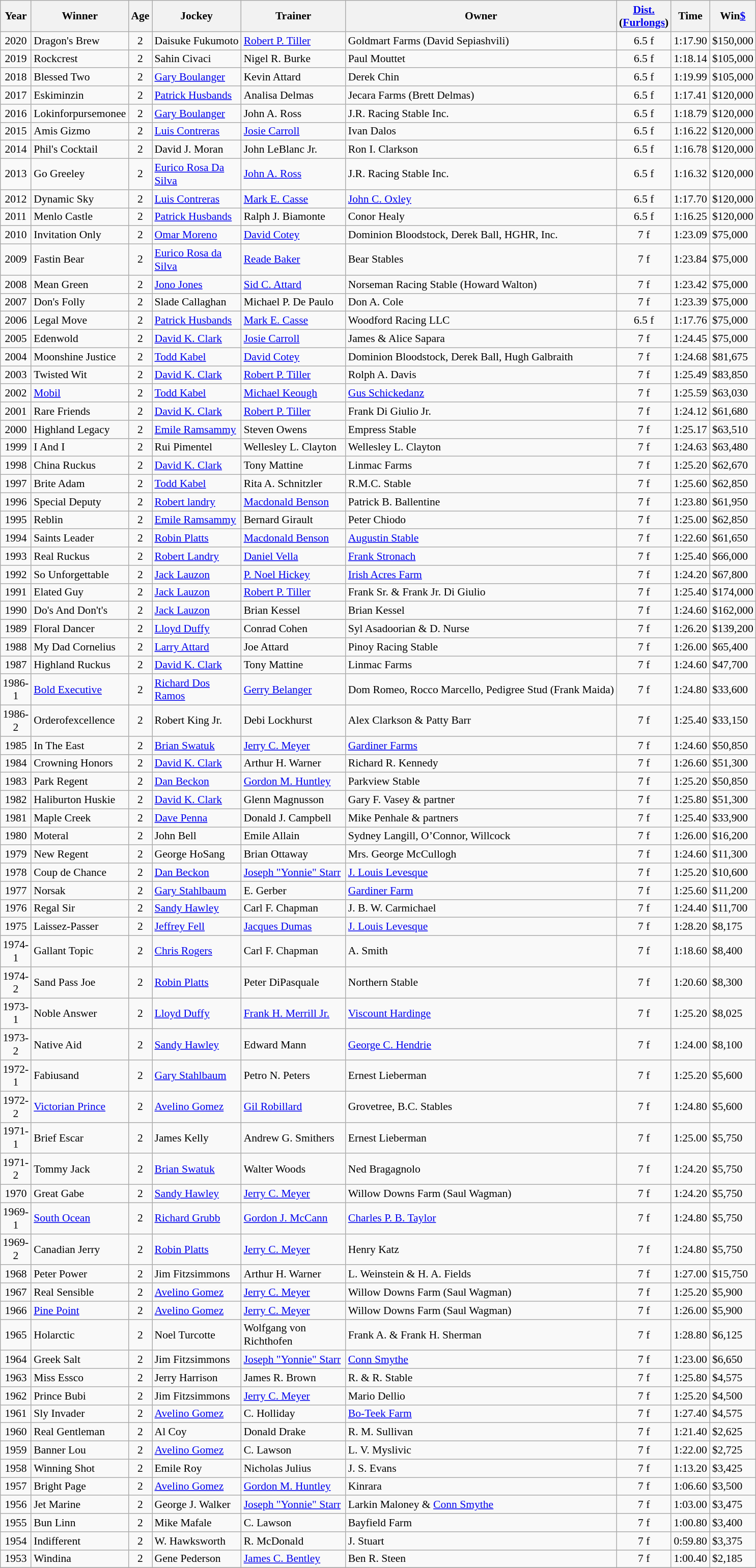<table class="wikitable sortable" style="font-size:90%">
<tr>
<th style="width:30px">Year<br></th>
<th style="width:110px">Winner<br></th>
<th style="width:20px">Age<br></th>
<th style="width:110px">Jockey<br></th>
<th style="width:130px">Trainer<br></th>
<th>Owner<br></th>
<th style="width:25px"><a href='#'>Dist.</a><br> <span>(<a href='#'>Furlongs</a>)</span></th>
<th style="width:25px">Time<br></th>
<th style="width:25px">Win<a href='#'>$</a><br></th>
</tr>
<tr>
<td align=center>2020</td>
<td>Dragon's Brew</td>
<td align=center>2</td>
<td>Daisuke Fukumoto</td>
<td><a href='#'>Robert P. Tiller</a></td>
<td>Goldmart Farms (David Sepiashvili)</td>
<td align=center>6.5 f</td>
<td>1:17.90</td>
<td>$150,000</td>
</tr>
<tr>
<td align=center>2019</td>
<td>Rockcrest</td>
<td align=center>2</td>
<td>Sahin Civaci</td>
<td>Nigel R. Burke</td>
<td>Paul Mouttet</td>
<td align=center>6.5 f</td>
<td>1:18.14</td>
<td>$105,000</td>
</tr>
<tr>
<td align=center>2018</td>
<td>Blessed Two</td>
<td align=center>2</td>
<td><a href='#'>Gary Boulanger</a></td>
<td>Kevin Attard</td>
<td>Derek Chin</td>
<td align=center>6.5 f</td>
<td>1:19.99</td>
<td>$105,000</td>
</tr>
<tr>
<td align=center>2017</td>
<td>Eskiminzin</td>
<td align=center>2</td>
<td><a href='#'>Patrick Husbands</a></td>
<td>Analisa Delmas</td>
<td>Jecara Farms (Brett Delmas)</td>
<td align=center>6.5 f</td>
<td>1:17.41</td>
<td>$120,000</td>
</tr>
<tr>
<td align=center>2016</td>
<td>Lokinforpursemonee</td>
<td align=center>2</td>
<td><a href='#'>Gary Boulanger</a></td>
<td>John A. Ross</td>
<td>J.R. Racing Stable Inc.</td>
<td align=center>6.5 f</td>
<td>1:18.79</td>
<td>$120,000</td>
</tr>
<tr>
<td align=center>2015</td>
<td>Amis Gizmo</td>
<td align=center>2</td>
<td><a href='#'>Luis Contreras</a></td>
<td><a href='#'>Josie Carroll</a></td>
<td>Ivan Dalos</td>
<td align=center>6.5 f</td>
<td>1:16.22</td>
<td>$120,000</td>
</tr>
<tr>
<td align=center>2014</td>
<td>Phil's Cocktail</td>
<td align=center>2</td>
<td>David J. Moran</td>
<td>John LeBlanc Jr.</td>
<td>Ron I. Clarkson</td>
<td align=center>6.5 f</td>
<td>1:16.78</td>
<td>$120,000</td>
</tr>
<tr>
<td align=center>2013</td>
<td>Go Greeley</td>
<td align=center>2</td>
<td><a href='#'>Eurico Rosa Da Silva</a></td>
<td><a href='#'>John A. Ross</a></td>
<td>J.R. Racing Stable Inc.</td>
<td align=center>6.5 f</td>
<td>1:16.32</td>
<td>$120,000</td>
</tr>
<tr>
<td align=center>2012</td>
<td>Dynamic Sky</td>
<td align=center>2</td>
<td><a href='#'>Luis Contreras</a></td>
<td><a href='#'>Mark E. Casse</a></td>
<td><a href='#'>John C. Oxley</a></td>
<td align=center>6.5 f</td>
<td>1:17.70</td>
<td>$120,000</td>
</tr>
<tr>
<td align=center>2011</td>
<td>Menlo Castle</td>
<td align=center>2</td>
<td><a href='#'>Patrick Husbands</a></td>
<td>Ralph J. Biamonte</td>
<td>Conor Healy</td>
<td align=center>6.5 f</td>
<td>1:16.25</td>
<td>$120,000</td>
</tr>
<tr>
<td align=center>2010</td>
<td>Invitation Only</td>
<td align=center>2</td>
<td><a href='#'>Omar Moreno</a></td>
<td><a href='#'>David Cotey</a></td>
<td>Dominion Bloodstock, Derek Ball, HGHR, Inc.</td>
<td align=center>7 f</td>
<td>1:23.09</td>
<td>$75,000</td>
</tr>
<tr>
<td align=center>2009</td>
<td>Fastin Bear</td>
<td align=center>2</td>
<td><a href='#'>Eurico Rosa da Silva</a></td>
<td><a href='#'>Reade Baker</a></td>
<td>Bear Stables</td>
<td align=center>7 f</td>
<td>1:23.84</td>
<td>$75,000</td>
</tr>
<tr>
<td align=center>2008</td>
<td>Mean Green</td>
<td align=center>2</td>
<td><a href='#'>Jono Jones</a></td>
<td><a href='#'>Sid C. Attard</a></td>
<td>Norseman Racing Stable (Howard Walton)</td>
<td align=center>7 f</td>
<td>1:23.42</td>
<td>$75,000</td>
</tr>
<tr>
<td align=center>2007</td>
<td>Don's Folly</td>
<td align=center>2</td>
<td>Slade Callaghan</td>
<td>Michael P. De Paulo</td>
<td>Don A. Cole</td>
<td align=center>7 f</td>
<td>1:23.39</td>
<td>$75,000</td>
</tr>
<tr>
<td align=center>2006</td>
<td>Legal Move</td>
<td align=center>2</td>
<td><a href='#'>Patrick Husbands</a></td>
<td><a href='#'>Mark E. Casse</a></td>
<td>Woodford Racing LLC</td>
<td align=center>6.5 f</td>
<td>1:17.76</td>
<td>$75,000</td>
</tr>
<tr>
<td align=center>2005</td>
<td>Edenwold</td>
<td align=center>2</td>
<td><a href='#'>David K. Clark</a></td>
<td><a href='#'>Josie Carroll</a></td>
<td>James & Alice Sapara</td>
<td align=center>7 f</td>
<td>1:24.45</td>
<td>$75,000</td>
</tr>
<tr>
<td align=center>2004</td>
<td>Moonshine Justice</td>
<td align=center>2</td>
<td><a href='#'>Todd Kabel</a></td>
<td><a href='#'>David Cotey</a></td>
<td>Dominion Bloodstock, Derek Ball, Hugh Galbraith</td>
<td align=center>7 f</td>
<td>1:24.68</td>
<td>$81,675</td>
</tr>
<tr>
<td align=center>2003</td>
<td>Twisted Wit</td>
<td align=center>2</td>
<td><a href='#'>David K. Clark</a></td>
<td><a href='#'>Robert P. Tiller</a></td>
<td>Rolph A. Davis</td>
<td align=center>7 f</td>
<td>1:25.49</td>
<td>$83,850</td>
</tr>
<tr>
<td align=center>2002</td>
<td><a href='#'>Mobil</a></td>
<td align=center>2</td>
<td><a href='#'>Todd Kabel</a></td>
<td><a href='#'>Michael Keough</a></td>
<td><a href='#'>Gus Schickedanz</a></td>
<td align=center>7 f</td>
<td>1:25.59</td>
<td>$63,030</td>
</tr>
<tr>
<td align=center>2001</td>
<td>Rare Friends</td>
<td align=center>2</td>
<td><a href='#'>David K. Clark</a></td>
<td><a href='#'>Robert P. Tiller</a></td>
<td>Frank Di Giulio Jr.</td>
<td align=center>7 f</td>
<td>1:24.12</td>
<td>$61,680</td>
</tr>
<tr>
<td align=center>2000</td>
<td>Highland Legacy</td>
<td align=center>2</td>
<td><a href='#'>Emile Ramsammy</a></td>
<td>Steven Owens</td>
<td>Empress Stable</td>
<td align=center>7 f</td>
<td>1:25.17</td>
<td>$63,510</td>
</tr>
<tr>
<td align=center>1999</td>
<td>I And I</td>
<td align=center>2</td>
<td>Rui Pimentel</td>
<td>Wellesley L. Clayton</td>
<td>Wellesley L. Clayton</td>
<td align=center>7 f</td>
<td>1:24.63</td>
<td>$63,480</td>
</tr>
<tr>
<td align=center>1998</td>
<td>China Ruckus</td>
<td align=center>2</td>
<td><a href='#'>David K. Clark</a></td>
<td>Tony Mattine</td>
<td>Linmac Farms</td>
<td align=center>7 f</td>
<td>1:25.20</td>
<td>$62,670</td>
</tr>
<tr>
<td align=center>1997</td>
<td>Brite Adam</td>
<td align=center>2</td>
<td><a href='#'>Todd Kabel</a></td>
<td>Rita A. Schnitzler</td>
<td>R.M.C. Stable</td>
<td align=center>7 f</td>
<td>1:25.60</td>
<td>$62,850</td>
</tr>
<tr>
<td align=center>1996</td>
<td>Special Deputy</td>
<td align=center>2</td>
<td><a href='#'>Robert landry</a></td>
<td><a href='#'>Macdonald Benson</a></td>
<td>Patrick B. Ballentine</td>
<td align=center>7 f</td>
<td>1:23.80</td>
<td>$61,950</td>
</tr>
<tr>
<td align=center>1995</td>
<td>Reblin</td>
<td align=center>2</td>
<td><a href='#'>Emile Ramsammy</a></td>
<td>Bernard Girault</td>
<td>Peter Chiodo</td>
<td align=center>7 f</td>
<td>1:25.00</td>
<td>$62,850</td>
</tr>
<tr>
<td align=center>1994</td>
<td>Saints Leader</td>
<td align=center>2</td>
<td><a href='#'>Robin Platts</a></td>
<td><a href='#'>Macdonald Benson</a></td>
<td><a href='#'>Augustin Stable</a></td>
<td align=center>7 f</td>
<td>1:22.60</td>
<td>$61,650</td>
</tr>
<tr>
<td align=center>1993</td>
<td>Real Ruckus</td>
<td align=center>2</td>
<td><a href='#'>Robert Landry</a></td>
<td><a href='#'>Daniel Vella</a></td>
<td><a href='#'>Frank Stronach</a></td>
<td align=center>7 f</td>
<td>1:25.40</td>
<td>$66,000</td>
</tr>
<tr>
<td align=center>1992</td>
<td>So Unforgettable</td>
<td align=center>2</td>
<td><a href='#'>Jack Lauzon</a></td>
<td><a href='#'>P. Noel Hickey</a></td>
<td><a href='#'>Irish Acres Farm</a></td>
<td align=center>7 f</td>
<td>1:24.20</td>
<td>$67,800</td>
</tr>
<tr>
<td align=center>1991</td>
<td>Elated Guy</td>
<td align=center>2</td>
<td><a href='#'>Jack Lauzon</a></td>
<td><a href='#'>Robert P. Tiller</a></td>
<td>Frank Sr. & Frank Jr. Di Giulio</td>
<td align=center>7 f</td>
<td>1:25.40</td>
<td>$174,000</td>
</tr>
<tr>
<td align=center>1990</td>
<td>Do's And Don't's</td>
<td align=center>2</td>
<td><a href='#'>Jack Lauzon</a></td>
<td>Brian Kessel</td>
<td>Brian Kessel</td>
<td align=center>7 f</td>
<td>1:24.60</td>
<td>$162,000</td>
</tr>
<tr>
</tr>
<tr>
<td align=center>1989</td>
<td>Floral Dancer</td>
<td align=center>2</td>
<td><a href='#'>Lloyd Duffy</a></td>
<td>Conrad Cohen</td>
<td>Syl Asadoorian & D. Nurse</td>
<td align=center>7 f</td>
<td>1:26.20</td>
<td>$139,200</td>
</tr>
<tr>
<td align=center>1988</td>
<td>My Dad Cornelius</td>
<td align=center>2</td>
<td><a href='#'>Larry Attard</a></td>
<td>Joe Attard</td>
<td>Pinoy Racing Stable</td>
<td align=center>7 f</td>
<td>1:26.00</td>
<td>$65,400</td>
</tr>
<tr>
<td align=center>1987</td>
<td>Highland Ruckus</td>
<td align=center>2</td>
<td><a href='#'>David K. Clark</a></td>
<td>Tony Mattine</td>
<td>Linmac Farms</td>
<td align=center>7 f</td>
<td>1:24.60</td>
<td>$47,700</td>
</tr>
<tr>
<td align=center>1986-1</td>
<td><a href='#'>Bold Executive</a></td>
<td align=center>2</td>
<td><a href='#'>Richard Dos Ramos</a></td>
<td><a href='#'>Gerry Belanger</a></td>
<td>Dom Romeo, Rocco Marcello, Pedigree Stud (Frank Maida)</td>
<td align=center>7 f</td>
<td>1:24.80</td>
<td>$33,600</td>
</tr>
<tr>
<td align=center>1986-2</td>
<td>Orderofexcellence</td>
<td align=center>2</td>
<td>Robert King Jr.</td>
<td>Debi Lockhurst</td>
<td>Alex Clarkson & Patty Barr</td>
<td align=center>7 f</td>
<td>1:25.40</td>
<td>$33,150</td>
</tr>
<tr>
<td align=center>1985</td>
<td>In The East</td>
<td align=center>2</td>
<td><a href='#'>Brian Swatuk</a></td>
<td><a href='#'>Jerry C. Meyer</a></td>
<td><a href='#'>Gardiner Farms</a></td>
<td align=center>7 f</td>
<td>1:24.60</td>
<td>$50,850</td>
</tr>
<tr>
<td align=center>1984</td>
<td>Crowning Honors</td>
<td align=center>2</td>
<td><a href='#'>David K. Clark</a></td>
<td>Arthur H. Warner</td>
<td>Richard R. Kennedy</td>
<td align=center>7 f</td>
<td>1:26.60</td>
<td>$51,300</td>
</tr>
<tr>
<td align=center>1983</td>
<td>Park Regent</td>
<td align=center>2</td>
<td><a href='#'>Dan Beckon</a></td>
<td><a href='#'>Gordon M. Huntley</a></td>
<td>Parkview Stable</td>
<td align=center>7 f</td>
<td>1:25.20</td>
<td>$50,850</td>
</tr>
<tr>
<td align=center>1982</td>
<td>Haliburton Huskie</td>
<td align=center>2</td>
<td><a href='#'>David K. Clark</a></td>
<td>Glenn Magnusson</td>
<td>Gary F. Vasey & partner</td>
<td align=center>7 f</td>
<td>1:25.80</td>
<td>$51,300</td>
</tr>
<tr>
<td align=center>1981</td>
<td>Maple Creek</td>
<td align=center>2</td>
<td><a href='#'>Dave Penna</a></td>
<td>Donald J. Campbell</td>
<td>Mike Penhale & partners</td>
<td align=center>7 f</td>
<td>1:25.40</td>
<td>$33,900</td>
</tr>
<tr>
<td align=center>1980</td>
<td>Moteral</td>
<td align=center>2</td>
<td>John Bell</td>
<td>Emile Allain</td>
<td>Sydney Langill, O’Connor, Willcock</td>
<td align=center>7 f</td>
<td>1:26.00</td>
<td>$16,200</td>
</tr>
<tr>
<td align=center>1979</td>
<td>New Regent</td>
<td align=center>2</td>
<td>George HoSang</td>
<td>Brian Ottaway</td>
<td>Mrs. George McCullogh</td>
<td align=center>7 f</td>
<td>1:24.60</td>
<td>$11,300</td>
</tr>
<tr>
<td align=center>1978</td>
<td>Coup de Chance</td>
<td align=center>2</td>
<td><a href='#'>Dan Beckon</a></td>
<td><a href='#'>Joseph "Yonnie" Starr</a></td>
<td><a href='#'>J. Louis Levesque</a></td>
<td align=center>7 f</td>
<td>1:25.20</td>
<td>$10,600</td>
</tr>
<tr>
<td align=center>1977</td>
<td>Norsak</td>
<td align=center>2</td>
<td><a href='#'>Gary Stahlbaum</a></td>
<td>E. Gerber</td>
<td><a href='#'>Gardiner Farm</a></td>
<td align=center>7 f</td>
<td>1:25.60</td>
<td>$11,200</td>
</tr>
<tr>
<td align=center>1976</td>
<td>Regal Sir</td>
<td align=center>2</td>
<td><a href='#'>Sandy Hawley</a></td>
<td>Carl F. Chapman</td>
<td>J. B. W. Carmichael</td>
<td align=center>7 f</td>
<td>1:24.40</td>
<td>$11,700</td>
</tr>
<tr>
<td align=center>1975</td>
<td>Laissez-Passer</td>
<td align=center>2</td>
<td><a href='#'>Jeffrey Fell</a></td>
<td><a href='#'>Jacques Dumas</a></td>
<td><a href='#'>J. Louis Levesque</a></td>
<td align=center>7 f</td>
<td>1:28.20</td>
<td>$8,175</td>
</tr>
<tr>
<td align=center>1974-1</td>
<td>Gallant Topic</td>
<td align=center>2</td>
<td><a href='#'>Chris Rogers</a></td>
<td>Carl F. Chapman</td>
<td>A. Smith</td>
<td align=center>7 f</td>
<td>1:18.60</td>
<td>$8,400</td>
</tr>
<tr>
<td align=center>1974-2</td>
<td>Sand Pass Joe</td>
<td align=center>2</td>
<td><a href='#'>Robin Platts</a></td>
<td>Peter DiPasquale</td>
<td>Northern Stable</td>
<td align=center>7 f</td>
<td>1:20.60</td>
<td>$8,300</td>
</tr>
<tr>
<td align=center>1973-1</td>
<td>Noble Answer</td>
<td align=center>2</td>
<td><a href='#'>Lloyd Duffy</a></td>
<td><a href='#'>Frank H. Merrill Jr.</a></td>
<td><a href='#'>Viscount Hardinge</a></td>
<td align=center>7 f</td>
<td>1:25.20</td>
<td>$8,025</td>
</tr>
<tr>
<td align=center>1973-2</td>
<td>Native Aid</td>
<td align=center>2</td>
<td><a href='#'>Sandy Hawley</a></td>
<td>Edward Mann</td>
<td><a href='#'>George C. Hendrie</a></td>
<td align=center>7 f</td>
<td>1:24.00</td>
<td>$8,100</td>
</tr>
<tr>
<td align=center>1972-1</td>
<td>Fabiusand</td>
<td align=center>2</td>
<td><a href='#'>Gary Stahlbaum</a></td>
<td>Petro N. Peters</td>
<td>Ernest Lieberman</td>
<td align=center>7 f</td>
<td>1:25.20</td>
<td>$5,600</td>
</tr>
<tr>
<td align=center>1972-2</td>
<td><a href='#'>Victorian Prince</a></td>
<td align=center>2</td>
<td><a href='#'>Avelino Gomez</a></td>
<td><a href='#'>Gil Robillard</a></td>
<td>Grovetree, B.C. Stables</td>
<td align=center>7 f</td>
<td>1:24.80</td>
<td>$5,600</td>
</tr>
<tr>
<td align=center>1971-1</td>
<td>Brief Escar</td>
<td align=center>2</td>
<td>James Kelly</td>
<td>Andrew G. Smithers</td>
<td>Ernest Lieberman</td>
<td align=center>7 f</td>
<td>1:25.00</td>
<td>$5,750</td>
</tr>
<tr>
<td align=center>1971-2</td>
<td>Tommy Jack</td>
<td align=center>2</td>
<td><a href='#'>Brian Swatuk</a></td>
<td>Walter Woods</td>
<td>Ned Bragagnolo</td>
<td align=center>7 f</td>
<td>1:24.20</td>
<td>$5,750</td>
</tr>
<tr>
<td align=center>1970</td>
<td>Great Gabe</td>
<td align=center>2</td>
<td><a href='#'>Sandy Hawley</a></td>
<td><a href='#'>Jerry C. Meyer</a></td>
<td>Willow Downs Farm (Saul Wagman)</td>
<td align=center>7 f</td>
<td>1:24.20</td>
<td>$5,750</td>
</tr>
<tr>
<td align=center>1969-1</td>
<td><a href='#'>South Ocean</a></td>
<td align=center>2</td>
<td><a href='#'>Richard Grubb</a></td>
<td><a href='#'>Gordon J. McCann</a></td>
<td><a href='#'>Charles P. B. Taylor</a></td>
<td align=center>7 f</td>
<td>1:24.80</td>
<td>$5,750</td>
</tr>
<tr>
<td align=center>1969-2</td>
<td>Canadian Jerry</td>
<td align=center>2</td>
<td><a href='#'>Robin Platts</a></td>
<td><a href='#'>Jerry C. Meyer</a></td>
<td>Henry Katz</td>
<td align=center>7 f</td>
<td>1:24.80</td>
<td>$5,750</td>
</tr>
<tr>
<td align=center>1968</td>
<td>Peter Power</td>
<td align=center>2</td>
<td>Jim Fitzsimmons</td>
<td>Arthur H. Warner</td>
<td>L. Weinstein & H. A. Fields</td>
<td align=center>7 f</td>
<td>1:27.00</td>
<td>$15,750</td>
</tr>
<tr>
<td align=center>1967</td>
<td>Real Sensible</td>
<td align=center>2</td>
<td><a href='#'>Avelino Gomez</a></td>
<td><a href='#'>Jerry C. Meyer</a></td>
<td>Willow Downs Farm (Saul Wagman)</td>
<td align=center>7 f</td>
<td>1:25.20</td>
<td>$5,900</td>
</tr>
<tr>
<td align=center>1966</td>
<td><a href='#'>Pine Point</a></td>
<td align=center>2</td>
<td><a href='#'>Avelino Gomez</a></td>
<td><a href='#'>Jerry C. Meyer</a></td>
<td>Willow Downs Farm (Saul Wagman)</td>
<td align=center>7 f</td>
<td>1:26.00</td>
<td>$5,900</td>
</tr>
<tr>
<td align=center>1965</td>
<td>Holarctic</td>
<td align=center>2</td>
<td>Noel Turcotte</td>
<td>Wolfgang von Richthofen</td>
<td>Frank A. & Frank H. Sherman</td>
<td align=center>7 f</td>
<td>1:28.80</td>
<td>$6,125</td>
</tr>
<tr>
<td align=center>1964</td>
<td>Greek Salt</td>
<td align=center>2</td>
<td>Jim Fitzsimmons</td>
<td><a href='#'>Joseph "Yonnie" Starr</a></td>
<td><a href='#'>Conn Smythe</a></td>
<td align=center>7 f</td>
<td>1:23.00</td>
<td>$6,650</td>
</tr>
<tr>
<td align=center>1963</td>
<td>Miss Essco</td>
<td align=center>2</td>
<td>Jerry Harrison</td>
<td>James R. Brown</td>
<td>R. & R. Stable</td>
<td align=center>7 f</td>
<td>1:25.80</td>
<td>$4,575</td>
</tr>
<tr>
<td align=center>1962</td>
<td>Prince Bubi</td>
<td align=center>2</td>
<td>Jim Fitzsimmons</td>
<td><a href='#'>Jerry C. Meyer</a></td>
<td>Mario Dellio</td>
<td align=center>7 f</td>
<td>1:25.20</td>
<td>$4,500</td>
</tr>
<tr>
<td align=center>1961</td>
<td>Sly Invader</td>
<td align=center>2</td>
<td><a href='#'>Avelino Gomez</a></td>
<td>C. Holliday</td>
<td><a href='#'>Bo-Teek Farm</a></td>
<td align=center>7 f</td>
<td>1:27.40</td>
<td>$4,575</td>
</tr>
<tr>
<td align=center>1960</td>
<td>Real Gentleman</td>
<td align=center>2</td>
<td>Al Coy</td>
<td>Donald Drake</td>
<td>R. M. Sullivan</td>
<td align=center>7 f</td>
<td>1:21.40</td>
<td>$2,625</td>
</tr>
<tr>
<td align=center>1959</td>
<td>Banner Lou</td>
<td align=center>2</td>
<td><a href='#'>Avelino Gomez</a></td>
<td>C. Lawson</td>
<td>L. V. Myslivic</td>
<td align=center>7 f</td>
<td>1:22.00</td>
<td>$2,725</td>
</tr>
<tr>
<td align=center>1958</td>
<td>Winning Shot</td>
<td align=center>2</td>
<td>Emile Roy</td>
<td>Nicholas Julius</td>
<td>J. S. Evans</td>
<td align=center>7 f</td>
<td>1:13.20</td>
<td>$3,425</td>
</tr>
<tr>
<td align=center>1957</td>
<td>Bright Page</td>
<td align=center>2</td>
<td><a href='#'>Avelino Gomez</a></td>
<td><a href='#'>Gordon M. Huntley</a></td>
<td>Kinrara</td>
<td align=center>7 f</td>
<td>1:06.60</td>
<td>$3,500</td>
</tr>
<tr>
<td align=center>1956</td>
<td>Jet Marine</td>
<td align=center>2</td>
<td>George J. Walker</td>
<td><a href='#'>Joseph "Yonnie" Starr</a></td>
<td>Larkin Maloney & <a href='#'>Conn Smythe</a></td>
<td align=center>7 f</td>
<td>1:03.00</td>
<td>$3,475</td>
</tr>
<tr>
<td align=center>1955</td>
<td>Bun Linn</td>
<td align=center>2</td>
<td>Mike Mafale</td>
<td>C. Lawson</td>
<td>Bayfield Farm</td>
<td align=center>7 f</td>
<td>1:00.80</td>
<td>$3,400</td>
</tr>
<tr>
<td align=center>1954</td>
<td>Indifferent</td>
<td align=center>2</td>
<td>W. Hawksworth</td>
<td>R. McDonald</td>
<td>J. Stuart</td>
<td align=center>7 f</td>
<td>0:59.80</td>
<td>$3,375</td>
</tr>
<tr>
<td align=center>1953</td>
<td>Windina</td>
<td align=center>2</td>
<td>Gene Pederson</td>
<td><a href='#'>James C. Bentley</a></td>
<td>Ben R. Steen</td>
<td align=center>7 f</td>
<td>1:00.40</td>
<td>$2,185</td>
</tr>
<tr>
</tr>
</table>
